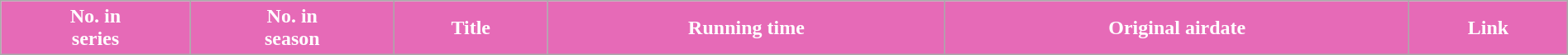<table class="wikitable plainrowheaders" style="width:100%; margin:auto;">
<tr style="color:white">
<th style="background:#E66AB7;">No. in<br>series</th>
<th style="background:#E66AB7;">No. in<br>season</th>
<th style="background:#E66AB7;">Title</th>
<th style="background:#E66AB7;">Running time</th>
<th style="background:#E66AB7;">Original airdate</th>
<th style="background:#E66AB7;">Link<br>










</th>
</tr>
</table>
